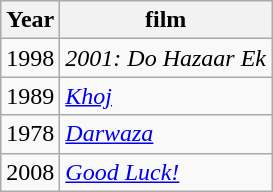<table class="wikitable">
<tr>
<th>Year</th>
<th>film</th>
</tr>
<tr>
<td>1998</td>
<td><em>2001: Do Hazaar Ek</em></td>
</tr>
<tr>
<td>1989</td>
<td><em> <a href='#'>Khoj</a></em></td>
</tr>
<tr>
<td>1978</td>
<td><em><a href='#'>Darwaza</a></em></td>
</tr>
<tr>
<td>2008</td>
<td><em><a href='#'>Good Luck!</a></em></td>
</tr>
</table>
